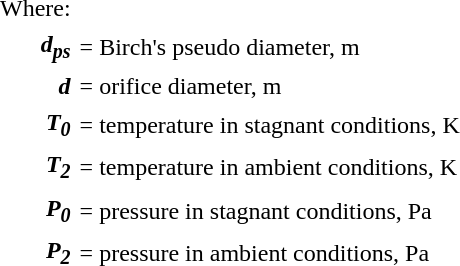<table border="0" cellpadding="2">
<tr>
<td align=right>Where:</td>
<td> </td>
</tr>
<tr>
<th align=right><em>d<sub>ps</sub></em></th>
<td align=left>= Birch's pseudo diameter, m</td>
</tr>
<tr>
<th align=right><em>d</em></th>
<td align=left>= orifice diameter, m</td>
</tr>
<tr>
<th align=right><em>T<sub>0</sub></em></th>
<td align=left>= temperature in stagnant conditions, K</td>
</tr>
<tr>
<th align=right><em>T<sub>2</sub></em></th>
<td align=left>= temperature in ambient conditions, K</td>
</tr>
<tr>
<th align=right><em>P<sub>0</sub></em></th>
<td align=left>= pressure in stagnant conditions, Pa</td>
</tr>
<tr>
<th align=right><em>P<sub>2</sub></em></th>
<td align=left>= pressure in ambient conditions, Pa</td>
</tr>
<tr>
</tr>
</table>
